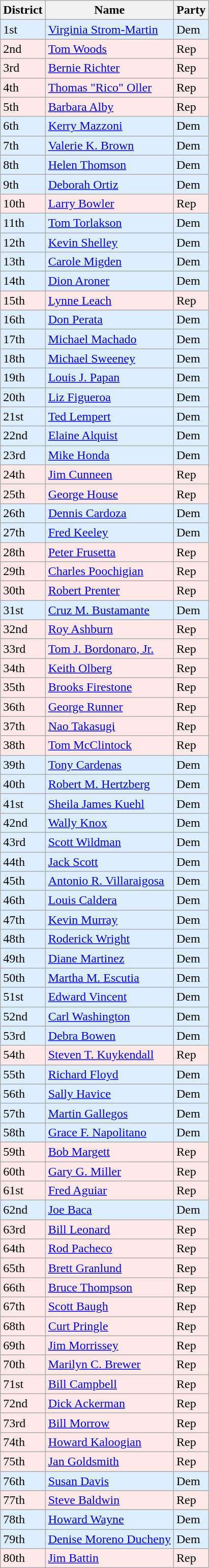<table class="wikitable">
<tr>
<th>District</th>
<th>Name</th>
<th>Party</th>
</tr>
<tr>
<td bgcolor=#DDEEFF>1st</td>
<td bgcolor=#DDEEFF><a href='#'>Virginia Strom-Martin</a></td>
<td bgcolor=#DDEEFF>Dem</td>
</tr>
<tr>
<td bgcolor=#FFE8E8>2nd</td>
<td bgcolor=#FFE8E8><a href='#'>Tom Woods</a></td>
<td bgcolor=#FFE8E8>Rep</td>
</tr>
<tr>
<td bgcolor=#FFE8E8>3rd</td>
<td bgcolor=#FFE8E8><a href='#'>Bernie Richter</a></td>
<td bgcolor=#FFE8E8>Rep</td>
</tr>
<tr>
<td bgcolor=#FFE8E8>4th</td>
<td bgcolor=#FFE8E8><a href='#'>Thomas "Rico" Oller</a></td>
<td bgcolor=#FFE8E8>Rep</td>
</tr>
<tr>
<td bgcolor=#FFE8E8>5th</td>
<td bgcolor=#FFE8E8><a href='#'>Barbara Alby</a></td>
<td bgcolor=#FFE8E8>Rep</td>
</tr>
<tr>
<td bgcolor=#DDEEFF>6th</td>
<td bgcolor=#DDEEFF><a href='#'>Kerry Mazzoni</a></td>
<td bgcolor=#DDEEFF>Dem</td>
</tr>
<tr>
<td bgcolor=#DDEEFF>7th</td>
<td bgcolor=#DDEEFF><a href='#'>Valerie K. Brown</a></td>
<td bgcolor=#DDEEFF>Dem</td>
</tr>
<tr>
<td bgcolor=#DDEEFF>8th</td>
<td bgcolor=#DDEEFF><a href='#'>Helen Thomson</a></td>
<td bgcolor=#DDEEFF>Dem</td>
</tr>
<tr>
<td bgcolor=#DDEEFF>9th</td>
<td bgcolor=#DDEEFF><a href='#'>Deborah Ortiz</a></td>
<td bgcolor=#DDEEFF>Dem</td>
</tr>
<tr>
<td bgcolor=#FFE8E8>10th</td>
<td bgcolor=#FFE8E8><a href='#'>Larry Bowler</a></td>
<td bgcolor=#FFE8E8>Rep</td>
</tr>
<tr>
<td bgcolor=#DDEEFF>11th</td>
<td bgcolor=#DDEEFF><a href='#'>Tom Torlakson</a></td>
<td bgcolor=#DDEEFF>Dem</td>
</tr>
<tr>
<td bgcolor=#DDEEFF>12th</td>
<td bgcolor=#DDEEFF><a href='#'>Kevin Shelley</a></td>
<td bgcolor=#DDEEFF>Dem</td>
</tr>
<tr>
<td bgcolor=#DDEEFF>13th</td>
<td bgcolor=#DDEEFF><a href='#'>Carole Migden</a></td>
<td bgcolor=#DDEEFF>Dem</td>
</tr>
<tr>
<td bgcolor=#DDEEFF>14th</td>
<td bgcolor=#DDEEFF><a href='#'>Dion Aroner</a></td>
<td bgcolor=#DDEEFF>Dem</td>
</tr>
<tr>
<td bgcolor=#FFE8E8>15th</td>
<td bgcolor=#FFE8E8><a href='#'>Lynne Leach</a></td>
<td bgcolor=#FFE8E8>Rep</td>
</tr>
<tr>
<td bgcolor=#DDEEFF>16th</td>
<td bgcolor=#DDEEFF><a href='#'>Don Perata</a></td>
<td bgcolor=#DDEEFF>Dem</td>
</tr>
<tr>
<td bgcolor=#DDEEFF>17th</td>
<td bgcolor=#DDEEFF><a href='#'>Michael Machado</a></td>
<td bgcolor=#DDEEFF>Dem</td>
</tr>
<tr>
<td bgcolor=#DDEEFF>18th</td>
<td bgcolor=#DDEEFF><a href='#'>Michael Sweeney</a></td>
<td bgcolor=#DDEEFF>Dem</td>
</tr>
<tr>
<td bgcolor=#DDEEFF>19th</td>
<td bgcolor=#DDEEFF><a href='#'>Louis J. Papan</a></td>
<td bgcolor=#DDEEFF>Dem</td>
</tr>
<tr>
<td bgcolor=#DDEEFF>20th</td>
<td bgcolor=#DDEEFF><a href='#'>Liz Figueroa</a></td>
<td bgcolor=#DDEEFF>Dem</td>
</tr>
<tr>
<td bgcolor=#DDEEFF>21st</td>
<td bgcolor=#DDEEFF><a href='#'>Ted Lempert</a></td>
<td bgcolor=#DDEEFF>Dem</td>
</tr>
<tr>
<td bgcolor=#DDEEFF>22nd</td>
<td bgcolor=#DDEEFF><a href='#'>Elaine Alquist</a></td>
<td bgcolor=#DDEEFF>Dem</td>
</tr>
<tr>
<td bgcolor=#DDEEFF>23rd</td>
<td bgcolor=#DDEEFF><a href='#'>Mike Honda</a></td>
<td bgcolor=#DDEEFF>Dem</td>
</tr>
<tr>
<td bgcolor=#FFE8E8>24th</td>
<td bgcolor=#FFE8E8><a href='#'>Jim Cunneen</a></td>
<td bgcolor=#FFE8E8>Rep</td>
</tr>
<tr>
<td bgcolor=#FFE8E8>25th</td>
<td bgcolor=#FFE8E8><a href='#'>George House</a></td>
<td bgcolor=#FFE8E8>Rep</td>
</tr>
<tr>
<td bgcolor=#DDEEFF>26th</td>
<td bgcolor=#DDEEFF><a href='#'>Dennis Cardoza</a></td>
<td bgcolor=#DDEEFF>Dem</td>
</tr>
<tr>
<td bgcolor=#DDEEFF>27th</td>
<td bgcolor=#DDEEFF><a href='#'>Fred Keeley</a></td>
<td bgcolor=#DDEEFF>Dem</td>
</tr>
<tr>
<td bgcolor=#FFE8E8>28th</td>
<td bgcolor=#FFE8E8><a href='#'>Peter Frusetta</a></td>
<td bgcolor=#FFE8E8>Rep</td>
</tr>
<tr>
<td bgcolor=#FFE8E8>29th</td>
<td bgcolor=#FFE8E8><a href='#'>Charles Poochigian</a></td>
<td bgcolor=#FFE8E8>Rep</td>
</tr>
<tr>
<td bgcolor=#FFE8E8>30th</td>
<td bgcolor=#FFE8E8><a href='#'>Robert Prenter</a></td>
<td bgcolor=#FFE8E8>Rep</td>
</tr>
<tr>
<td bgcolor=#DDEEFF>31st</td>
<td bgcolor=#DDEEFF><a href='#'>Cruz M. Bustamante</a></td>
<td bgcolor=#DDEEFF>Dem</td>
</tr>
<tr>
<td bgcolor=#FFE8E8>32nd</td>
<td bgcolor=#FFE8E8><a href='#'>Roy Ashburn</a></td>
<td bgcolor=#FFE8E8>Rep</td>
</tr>
<tr>
<td bgcolor=#FFE8E8>33rd</td>
<td bgcolor=#FFE8E8><a href='#'>Tom J. Bordonaro, Jr.</a></td>
<td bgcolor=#FFE8E8>Rep</td>
</tr>
<tr>
<td bgcolor=#FFE8E8>34th</td>
<td bgcolor=#FFE8E8><a href='#'>Keith Olberg</a></td>
<td bgcolor=#FFE8E8>Rep</td>
</tr>
<tr>
<td bgcolor=#FFE8E8>35th</td>
<td bgcolor=#FFE8E8><a href='#'>Brooks Firestone</a></td>
<td bgcolor=#FFE8E8>Rep</td>
</tr>
<tr>
<td bgcolor=#FFE8E8>36th</td>
<td bgcolor=#FFE8E8><a href='#'>George Runner</a></td>
<td bgcolor=#FFE8E8>Rep</td>
</tr>
<tr>
<td bgcolor=#FFE8E8>37th</td>
<td bgcolor=#FFE8E8><a href='#'>Nao Takasugi</a></td>
<td bgcolor=#FFE8E8>Rep</td>
</tr>
<tr>
<td bgcolor=#FFE8E8>38th</td>
<td bgcolor=#FFE8E8><a href='#'>Tom McClintock</a></td>
<td bgcolor=#FFE8E8>Rep</td>
</tr>
<tr>
<td bgcolor=#DDEEFF>39th</td>
<td bgcolor=#DDEEFF><a href='#'>Tony Cardenas</a></td>
<td bgcolor=#DDEEFF>Dem</td>
</tr>
<tr>
<td bgcolor=#DDEEFF>40th</td>
<td bgcolor=#DDEEFF><a href='#'>Robert M. Hertzberg</a></td>
<td bgcolor=#DDEEFF>Dem</td>
</tr>
<tr>
<td bgcolor=#DDEEFF>41st</td>
<td bgcolor=#DDEEFF><a href='#'>Sheila James Kuehl</a></td>
<td bgcolor=#DDEEFF>Dem</td>
</tr>
<tr>
<td bgcolor=#DDEEFF>42nd</td>
<td bgcolor=#DDEEFF><a href='#'>Wally Knox</a></td>
<td bgcolor=#DDEEFF>Dem</td>
</tr>
<tr>
<td bgcolor=#DDEEFF>43rd</td>
<td bgcolor=#DDEEFF><a href='#'>Scott Wildman</a></td>
<td bgcolor=#DDEEFF>Dem</td>
</tr>
<tr>
<td bgcolor=#DDEEFF>44th</td>
<td bgcolor=#DDEEFF><a href='#'>Jack Scott</a></td>
<td bgcolor=#DDEEFF>Dem</td>
</tr>
<tr>
<td bgcolor=#DDEEFF>45th</td>
<td bgcolor=#DDEEFF><a href='#'>Antonio R. Villaraigosa</a></td>
<td bgcolor=#DDEEFF>Dem</td>
</tr>
<tr>
<td bgcolor=#DDEEFF>46th</td>
<td bgcolor=#DDEEFF><a href='#'>Louis Caldera</a></td>
<td bgcolor=#DDEEFF>Dem</td>
</tr>
<tr>
<td bgcolor=#DDEEFF>47th</td>
<td bgcolor=#DDEEFF><a href='#'>Kevin Murray</a></td>
<td bgcolor=#DDEEFF>Dem</td>
</tr>
<tr>
<td bgcolor=#DDEEFF>48th</td>
<td bgcolor=#DDEEFF><a href='#'>Roderick Wright</a></td>
<td bgcolor=#DDEEFF>Dem</td>
</tr>
<tr>
<td bgcolor=#DDEEFF>49th</td>
<td bgcolor=#DDEEFF><a href='#'>Diane Martinez</a></td>
<td bgcolor=#DDEEFF>Dem</td>
</tr>
<tr>
<td bgcolor=#DDEEFF>50th</td>
<td bgcolor=#DDEEFF><a href='#'>Martha M. Escutia</a></td>
<td bgcolor=#DDEEFF>Dem</td>
</tr>
<tr>
<td bgcolor=#DDEEFF>51st</td>
<td bgcolor=#DDEEFF><a href='#'>Edward Vincent</a></td>
<td bgcolor=#DDEEFF>Dem</td>
</tr>
<tr>
<td bgcolor=#DDEEFF>52nd</td>
<td bgcolor=#DDEEFF><a href='#'>Carl Washington</a></td>
<td bgcolor=#DDEEFF>Dem</td>
</tr>
<tr>
<td bgcolor=#DDEEFF>53rd</td>
<td bgcolor=#DDEEFF><a href='#'>Debra Bowen</a></td>
<td bgcolor=#DDEEFF>Dem</td>
</tr>
<tr>
<td bgcolor=#FFE8E8>54th</td>
<td bgcolor=#FFE8E8><a href='#'>Steven T. Kuykendall</a></td>
<td bgcolor=#FFE8E8>Rep</td>
</tr>
<tr>
<td bgcolor=#DDEEFF>55th</td>
<td bgcolor=#DDEEFF><a href='#'>Richard Floyd</a></td>
<td bgcolor=#DDEEFF>Dem</td>
</tr>
<tr>
<td bgcolor=#DDEEFF>56th</td>
<td bgcolor=#DDEEFF><a href='#'>Sally Havice</a></td>
<td bgcolor=#DDEEFF>Dem</td>
</tr>
<tr>
<td bgcolor=#DDEEFF>57th</td>
<td bgcolor=#DDEEFF><a href='#'>Martin Gallegos</a></td>
<td bgcolor=#DDEEFF>Dem</td>
</tr>
<tr>
<td bgcolor=#DDEEFF>58th</td>
<td bgcolor=#DDEEFF><a href='#'>Grace F. Napolitano</a></td>
<td bgcolor=#DDEEFF>Dem</td>
</tr>
<tr>
<td bgcolor=#FFE8E8>59th</td>
<td bgcolor=#FFE8E8><a href='#'>Bob Margett</a></td>
<td bgcolor=#FFE8E8>Rep</td>
</tr>
<tr>
<td bgcolor=#FFE8E8>60th</td>
<td bgcolor=#FFE8E8><a href='#'>Gary G. Miller</a></td>
<td bgcolor=#FFE8E8>Rep</td>
</tr>
<tr>
<td bgcolor=#FFE8E8>61st</td>
<td bgcolor=#FFE8E8><a href='#'>Fred Aguiar</a></td>
<td bgcolor=#FFE8E8>Rep</td>
</tr>
<tr>
<td bgcolor=#DDEEFF>62nd</td>
<td bgcolor=#DDEEFF><a href='#'>Joe Baca</a></td>
<td bgcolor=#DDEEFF>Dem</td>
</tr>
<tr>
<td bgcolor=#FFE8E8>63rd</td>
<td bgcolor=#FFE8E8><a href='#'>Bill Leonard</a></td>
<td bgcolor=#FFE8E8>Rep</td>
</tr>
<tr>
<td bgcolor=#FFE8E8>64th</td>
<td bgcolor=#FFE8E8><a href='#'>Rod Pacheco</a></td>
<td bgcolor=#FFE8E8>Rep</td>
</tr>
<tr>
<td bgcolor=#FFE8E8>65th</td>
<td bgcolor=#FFE8E8><a href='#'>Brett Granlund</a></td>
<td bgcolor=#FFE8E8>Rep</td>
</tr>
<tr>
<td bgcolor=#FFE8E8>66th</td>
<td bgcolor=#FFE8E8><a href='#'>Bruce Thompson</a></td>
<td bgcolor=#FFE8E8>Rep</td>
</tr>
<tr>
<td bgcolor=#FFE8E8>67th</td>
<td bgcolor=#FFE8E8><a href='#'>Scott Baugh</a></td>
<td bgcolor=#FFE8E8>Rep</td>
</tr>
<tr>
<td bgcolor=#FFE8E8>68th</td>
<td bgcolor=#FFE8E8><a href='#'>Curt Pringle</a></td>
<td bgcolor=#FFE8E8>Rep</td>
</tr>
<tr>
<td bgcolor=#FFE8E8>69th</td>
<td bgcolor=#FFE8E8><a href='#'>Jim Morrissey</a></td>
<td bgcolor=#FFE8E8>Rep</td>
</tr>
<tr>
<td bgcolor=#FFE8E8>70th</td>
<td bgcolor=#FFE8E8><a href='#'>Marilyn C. Brewer</a></td>
<td bgcolor=#FFE8E8>Rep</td>
</tr>
<tr>
<td bgcolor=#FFE8E8>71st</td>
<td bgcolor=#FFE8E8><a href='#'>Bill Campbell</a></td>
<td bgcolor=#FFE8E8>Rep</td>
</tr>
<tr>
<td bgcolor=#FFE8E8>72nd</td>
<td bgcolor=#FFE8E8><a href='#'>Dick Ackerman</a></td>
<td bgcolor=#FFE8E8>Rep</td>
</tr>
<tr>
<td bgcolor=#FFE8E8>73rd</td>
<td bgcolor=#FFE8E8><a href='#'>Bill Morrow</a></td>
<td bgcolor=#FFE8E8>Rep</td>
</tr>
<tr>
<td bgcolor=#FFE8E8>74th</td>
<td bgcolor=#FFE8E8><a href='#'>Howard Kaloogian</a></td>
<td bgcolor=#FFE8E8>Rep</td>
</tr>
<tr>
<td bgcolor=#FFE8E8>75th</td>
<td bgcolor=#FFE8E8><a href='#'>Jan Goldsmith</a></td>
<td bgcolor=#FFE8E8>Rep</td>
</tr>
<tr>
<td bgcolor=#DDEEFF>76th</td>
<td bgcolor=#DDEEFF><a href='#'>Susan Davis</a></td>
<td bgcolor=#DDEEFF>Dem</td>
</tr>
<tr>
<td bgcolor=#FFE8E8>77th</td>
<td bgcolor=#FFE8E8><a href='#'>Steve Baldwin</a></td>
<td bgcolor=#FFE8E8>Rep</td>
</tr>
<tr>
<td bgcolor=#DDEEFF>78th</td>
<td bgcolor=#DDEEFF><a href='#'>Howard Wayne</a></td>
<td bgcolor=#DDEEFF>Dem</td>
</tr>
<tr>
<td bgcolor=#DDEEFF>79th</td>
<td bgcolor=#DDEEFF><a href='#'>Denise Moreno Ducheny</a></td>
<td bgcolor=#DDEEFF>Dem</td>
</tr>
<tr>
<td bgcolor=#FFE8E8>80th</td>
<td bgcolor=#FFE8E8><a href='#'>Jim Battin</a></td>
<td bgcolor=#FFE8E8>Rep</td>
</tr>
</table>
